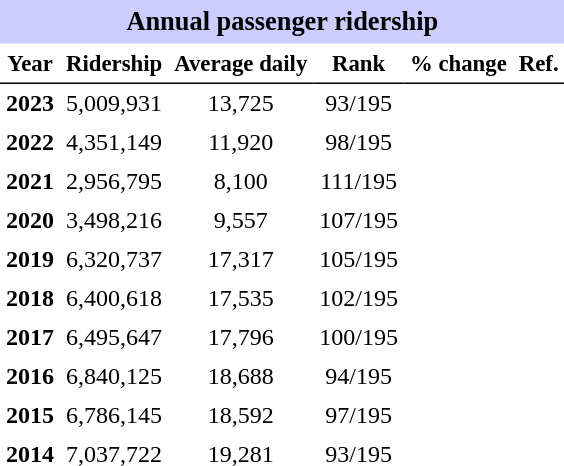<table class="toccolours" cellpadding="4" cellspacing="0" style="text-align:right;">
<tr>
<th colspan="6"  style="background-color:#ccf; background-color:#ccf; font-size:110%; text-align:center;">Annual passenger ridership</th>
</tr>
<tr style="font-size:95%; text-align:center">
<th style="border-bottom:1px solid black">Year</th>
<th style="border-bottom:1px solid black">Ridership</th>
<th style="border-bottom:1px solid black">Average daily</th>
<th style="border-bottom:1px solid black">Rank</th>
<th style="border-bottom:1px solid black">% change</th>
<th style="border-bottom:1px solid black">Ref.</th>
</tr>
<tr style="text-align:center;">
<td><strong>2023</strong></td>
<td>5,009,931</td>
<td>13,725</td>
<td>93/195</td>
<td></td>
<td></td>
</tr>
<tr style="text-align:center;">
<td><strong>2022</strong></td>
<td>4,351,149</td>
<td>11,920</td>
<td>98/195</td>
<td></td>
<td></td>
</tr>
<tr style="text-align:center;">
<td><strong>2021</strong></td>
<td>2,956,795</td>
<td>8,100</td>
<td>111/195</td>
<td></td>
<td></td>
</tr>
<tr style="text-align:center;">
<td><strong>2020</strong></td>
<td>3,498,216</td>
<td>9,557</td>
<td>107/195</td>
<td></td>
<td></td>
</tr>
<tr style="text-align:center;">
<td><strong>2019</strong></td>
<td>6,320,737</td>
<td>17,317</td>
<td>105/195</td>
<td></td>
<td></td>
</tr>
<tr style="text-align:center;">
<td><strong>2018</strong></td>
<td>6,400,618</td>
<td>17,535</td>
<td>102/195</td>
<td></td>
<td></td>
</tr>
<tr style="text-align:center;">
<td><strong>2017</strong></td>
<td>6,495,647</td>
<td>17,796</td>
<td>100/195</td>
<td></td>
<td></td>
</tr>
<tr style="text-align:center;">
<td><strong>2016</strong></td>
<td>6,840,125</td>
<td>18,688</td>
<td>94/195</td>
<td></td>
<td></td>
</tr>
<tr style="text-align:center;">
<td><strong>2015</strong></td>
<td>6,786,145</td>
<td>18,592</td>
<td>97/195</td>
<td></td>
<td></td>
</tr>
<tr style="text-align:center;">
<td><strong>2014</strong></td>
<td>7,037,722</td>
<td>19,281</td>
<td>93/195</td>
<td></td>
<td></td>
</tr>
</table>
